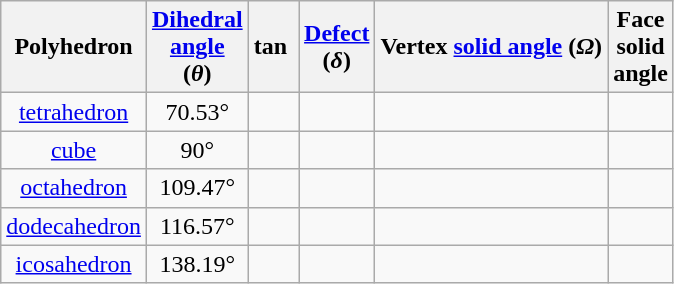<table class="wikitable" style="text-align:center">
<tr>
<th>Polyhedron</th>
<th><a href='#'>Dihedral <br>angle</a> <br>(<em>θ</em>)</th>
<th>tan </th>
<th><a href='#'>Defect</a> <br>(<em>δ</em>)</th>
<th>Vertex <a href='#'>solid angle</a> (<em>Ω</em>)</th>
<th>Face <br>solid <br>angle</th>
</tr>
<tr>
<td><a href='#'>tetrahedron</a></td>
<td>70.53°</td>
<td></td>
<td></td>
<td></td>
<td></td>
</tr>
<tr>
<td><a href='#'>cube</a></td>
<td>90°</td>
<td></td>
<td></td>
<td></td>
<td></td>
</tr>
<tr>
<td><a href='#'>octahedron</a></td>
<td>109.47°</td>
<td></td>
<td></td>
<td></td>
<td></td>
</tr>
<tr>
<td><a href='#'>dodecahedron</a></td>
<td>116.57°</td>
<td></td>
<td></td>
<td></td>
<td></td>
</tr>
<tr>
<td><a href='#'>icosahedron</a></td>
<td>138.19°</td>
<td></td>
<td></td>
<td></td>
<td></td>
</tr>
</table>
